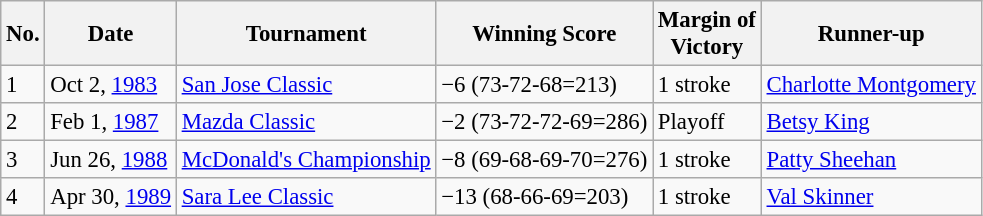<table class="wikitable" style="font-size:95%;">
<tr>
<th>No.</th>
<th>Date</th>
<th>Tournament</th>
<th>Winning Score</th>
<th>Margin of<br>Victory</th>
<th>Runner-up</th>
</tr>
<tr>
<td>1</td>
<td>Oct 2, <a href='#'>1983</a></td>
<td><a href='#'>San Jose Classic</a></td>
<td>−6 (73-72-68=213)</td>
<td>1 stroke</td>
<td> <a href='#'>Charlotte Montgomery</a></td>
</tr>
<tr>
<td>2</td>
<td>Feb 1, <a href='#'>1987</a></td>
<td><a href='#'>Mazda Classic</a></td>
<td>−2 (73-72-72-69=286)</td>
<td>Playoff</td>
<td> <a href='#'>Betsy King</a></td>
</tr>
<tr>
<td>3</td>
<td>Jun 26, <a href='#'>1988</a></td>
<td><a href='#'>McDonald's Championship</a></td>
<td>−8 (69-68-69-70=276)</td>
<td>1 stroke</td>
<td> <a href='#'>Patty Sheehan</a></td>
</tr>
<tr>
<td>4</td>
<td>Apr 30, <a href='#'>1989</a></td>
<td><a href='#'>Sara Lee Classic</a></td>
<td>−13 (68-66-69=203)</td>
<td>1 stroke</td>
<td> <a href='#'>Val Skinner</a></td>
</tr>
</table>
